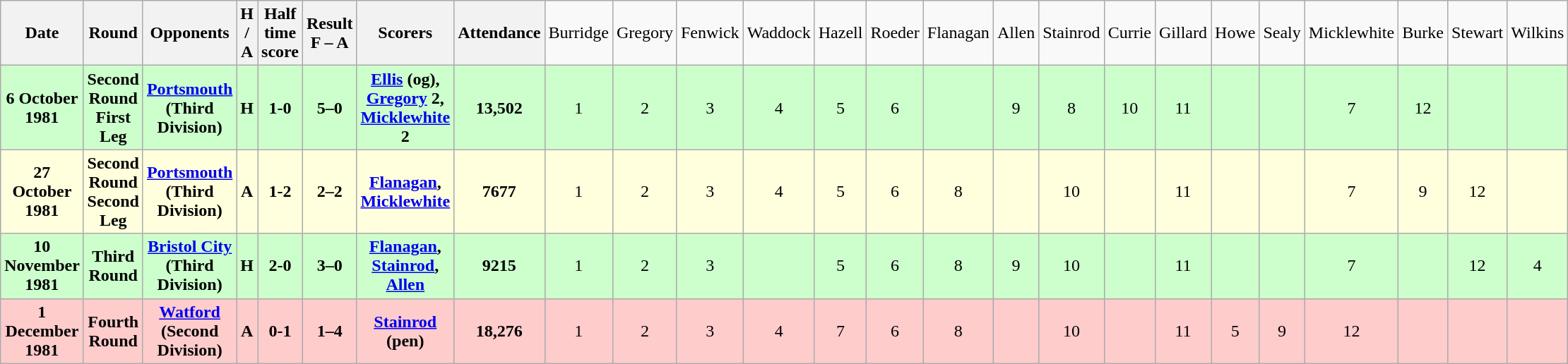<table class="wikitable" style="text-align:center">
<tr>
<th><strong>Date</strong></th>
<th><strong>Round</strong></th>
<th><strong>Opponents</strong></th>
<th><strong>H / A</strong></th>
<th><strong>Half time score</strong></th>
<th><strong>Result</strong><br><strong>F – A</strong></th>
<th><strong>Scorers</strong></th>
<th><strong>Attendance</strong></th>
<td>Burridge</td>
<td>Gregory</td>
<td>Fenwick</td>
<td>Waddock</td>
<td>Hazell</td>
<td>Roeder</td>
<td>Flanagan</td>
<td>Allen</td>
<td>Stainrod</td>
<td>Currie</td>
<td>Gillard</td>
<td>Howe</td>
<td>Sealy</td>
<td>Micklewhite</td>
<td>Burke</td>
<td>Stewart</td>
<td>Wilkins</td>
</tr>
<tr bgcolor="#ccffcc">
<td><strong>6 October 1981</strong></td>
<td><strong>Second Round First Leg</strong></td>
<td><strong><a href='#'>Portsmouth</a> (Third Division)</strong></td>
<td><strong>H</strong></td>
<td><strong>1-0</strong></td>
<td><strong>5–0</strong></td>
<td><strong><a href='#'>Ellis</a> (og), <a href='#'>Gregory</a> 2, <a href='#'>Micklewhite</a> 2</strong></td>
<td><strong>13,502</strong></td>
<td>1</td>
<td>2</td>
<td>3</td>
<td>4</td>
<td>5</td>
<td>6</td>
<td></td>
<td>9</td>
<td>8</td>
<td>10</td>
<td>11</td>
<td></td>
<td></td>
<td>7</td>
<td>12</td>
<td></td>
<td></td>
</tr>
<tr bgcolor="#ffffdd">
<td><strong>27 October 1981</strong></td>
<td><strong>Second Round Second Leg</strong></td>
<td><strong><a href='#'>Portsmouth</a> (Third Division)</strong></td>
<td><strong>A</strong></td>
<td><strong>1-2</strong></td>
<td><strong>2–2</strong></td>
<td><strong><a href='#'>Flanagan</a>, <a href='#'>Micklewhite</a></strong></td>
<td><strong>7677</strong></td>
<td>1</td>
<td>2</td>
<td>3</td>
<td>4</td>
<td>5</td>
<td>6</td>
<td>8</td>
<td></td>
<td>10</td>
<td></td>
<td>11</td>
<td></td>
<td></td>
<td>7</td>
<td>9</td>
<td>12</td>
<td></td>
</tr>
<tr bgcolor="#ccffcc">
<td><strong>10 November 1981</strong></td>
<td><strong>Third Round</strong></td>
<td><strong><a href='#'>Bristol City</a> (Third Division)</strong></td>
<td><strong>H</strong></td>
<td><strong>2-0</strong></td>
<td><strong>3–0</strong></td>
<td><strong><a href='#'>Flanagan</a>, <a href='#'>Stainrod</a>, <a href='#'>Allen</a></strong></td>
<td><strong>9215</strong></td>
<td>1</td>
<td>2</td>
<td>3</td>
<td></td>
<td>5</td>
<td>6</td>
<td>8</td>
<td>9</td>
<td>10</td>
<td></td>
<td>11</td>
<td></td>
<td></td>
<td>7</td>
<td></td>
<td>12</td>
<td>4</td>
</tr>
<tr bgcolor="#ffcccc">
<td><strong>1 December 1981</strong></td>
<td><strong>Fourth Round</strong></td>
<td><strong><a href='#'>Watford</a> (Second Division)</strong></td>
<td><strong>A</strong></td>
<td><strong>0-1</strong></td>
<td><strong>1–4</strong></td>
<td><strong><a href='#'>Stainrod</a> (pen)</strong></td>
<td><strong>18,276</strong></td>
<td>1</td>
<td>2</td>
<td>3</td>
<td>4</td>
<td>7</td>
<td>6</td>
<td>8</td>
<td></td>
<td>10</td>
<td></td>
<td>11</td>
<td>5</td>
<td>9</td>
<td>12</td>
<td></td>
<td></td>
<td></td>
</tr>
</table>
